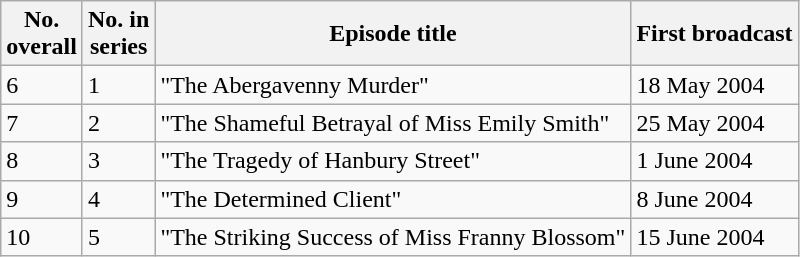<table class="wikitable">
<tr>
<th>No.<br>overall</th>
<th>No. in<br>series</th>
<th>Episode title</th>
<th>First broadcast</th>
</tr>
<tr>
<td>6</td>
<td>1</td>
<td>"The Abergavenny Murder"</td>
<td>18 May 2004</td>
</tr>
<tr>
<td>7</td>
<td>2</td>
<td>"The Shameful Betrayal of Miss Emily Smith"</td>
<td>25 May 2004</td>
</tr>
<tr>
<td>8</td>
<td>3</td>
<td>"The Tragedy of Hanbury Street"</td>
<td>1 June 2004</td>
</tr>
<tr>
<td>9</td>
<td>4</td>
<td>"The Determined Client"</td>
<td>8 June 2004</td>
</tr>
<tr>
<td>10</td>
<td>5</td>
<td>"The Striking Success of Miss Franny Blossom"</td>
<td>15 June 2004</td>
</tr>
</table>
